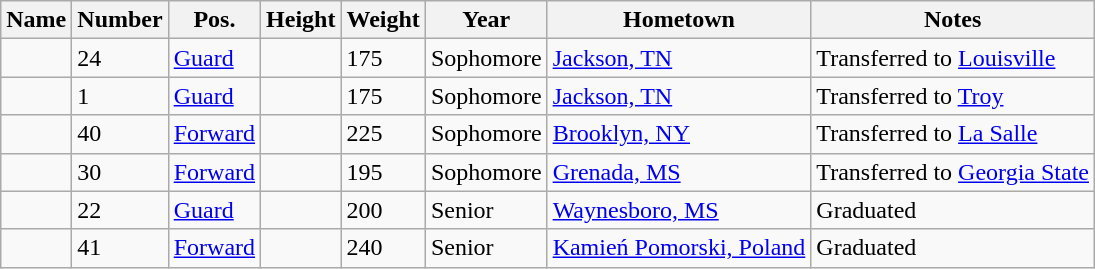<table class="wikitable sortable" border="1">
<tr>
<th>Name</th>
<th>Number</th>
<th>Pos.</th>
<th>Height</th>
<th>Weight</th>
<th>Year</th>
<th>Hometown</th>
<th class="unsortable">Notes</th>
</tr>
<tr>
<td></td>
<td>24</td>
<td><a href='#'>Guard</a></td>
<td></td>
<td>175</td>
<td>Sophomore</td>
<td><a href='#'>Jackson, TN</a></td>
<td>Transferred to <a href='#'>Louisville</a></td>
</tr>
<tr>
<td></td>
<td>1</td>
<td><a href='#'>Guard</a></td>
<td></td>
<td>175</td>
<td>Sophomore</td>
<td><a href='#'>Jackson, TN</a></td>
<td>Transferred to <a href='#'>Troy</a></td>
</tr>
<tr>
<td></td>
<td>40</td>
<td><a href='#'>Forward</a></td>
<td></td>
<td>225</td>
<td>Sophomore</td>
<td><a href='#'>Brooklyn, NY</a></td>
<td>Transferred to <a href='#'>La Salle</a></td>
</tr>
<tr>
<td></td>
<td>30</td>
<td><a href='#'>Forward</a></td>
<td></td>
<td>195</td>
<td>Sophomore</td>
<td><a href='#'>Grenada, MS</a></td>
<td>Transferred to <a href='#'>Georgia State</a></td>
</tr>
<tr>
<td></td>
<td>22</td>
<td><a href='#'>Guard</a></td>
<td></td>
<td>200</td>
<td>Senior</td>
<td><a href='#'>Waynesboro, MS</a></td>
<td>Graduated</td>
</tr>
<tr>
<td></td>
<td>41</td>
<td><a href='#'>Forward</a></td>
<td></td>
<td>240</td>
<td>Senior</td>
<td><a href='#'>Kamień Pomorski, Poland</a></td>
<td>Graduated</td>
</tr>
</table>
